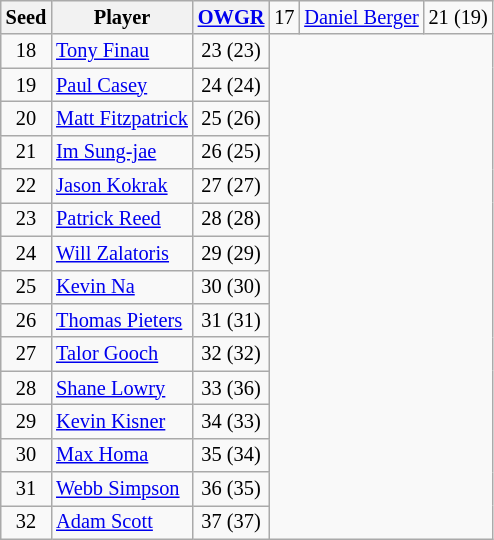<table class=wikitable style=font-size:85%;text-align:center>
<tr>
<th>Seed</th>
<th>Player</th>
<th><a href='#'>OWGR</a></th>
<td>17</td>
<td style="text-align:left;"> <a href='#'>Daniel Berger</a></td>
<td>21 (19)</td>
</tr>
<tr>
<td>18</td>
<td style="text-align:left;"> <a href='#'>Tony Finau</a></td>
<td>23 (23)</td>
</tr>
<tr>
<td>19</td>
<td style="text-align:left;"> <a href='#'>Paul Casey</a></td>
<td>24 (24)</td>
</tr>
<tr>
<td>20</td>
<td style="text-align:left;"> <a href='#'>Matt Fitzpatrick</a></td>
<td>25 (26)</td>
</tr>
<tr>
<td>21</td>
<td style="text-align:left;"> <a href='#'>Im Sung-jae</a></td>
<td>26 (25)</td>
</tr>
<tr>
<td>22</td>
<td style="text-align:left;"> <a href='#'>Jason Kokrak</a></td>
<td>27 (27)</td>
</tr>
<tr>
<td>23</td>
<td style="text-align:left;"> <a href='#'>Patrick Reed</a></td>
<td>28 (28)</td>
</tr>
<tr>
<td>24</td>
<td style="text-align:left;"> <a href='#'>Will Zalatoris</a></td>
<td>29 (29)</td>
</tr>
<tr>
<td>25</td>
<td style="text-align:left;"> <a href='#'>Kevin Na</a></td>
<td>30 (30)</td>
</tr>
<tr>
<td>26</td>
<td style="text-align:left;"> <a href='#'>Thomas Pieters</a></td>
<td>31 (31)</td>
</tr>
<tr>
<td>27</td>
<td style="text-align:left;"> <a href='#'>Talor Gooch</a></td>
<td>32 (32)</td>
</tr>
<tr>
<td>28</td>
<td style="text-align:left;"> <a href='#'>Shane Lowry</a></td>
<td>33 (36)</td>
</tr>
<tr>
<td>29</td>
<td style="text-align:left;"> <a href='#'>Kevin Kisner</a></td>
<td>34 (33)</td>
</tr>
<tr>
<td>30</td>
<td style="text-align:left;"> <a href='#'>Max Homa</a></td>
<td>35 (34)</td>
</tr>
<tr>
<td>31</td>
<td style="text-align:left;"> <a href='#'>Webb Simpson</a></td>
<td>36 (35)</td>
</tr>
<tr>
<td>32</td>
<td style="text-align:left;"> <a href='#'>Adam Scott</a></td>
<td>37 (37)</td>
</tr>
</table>
